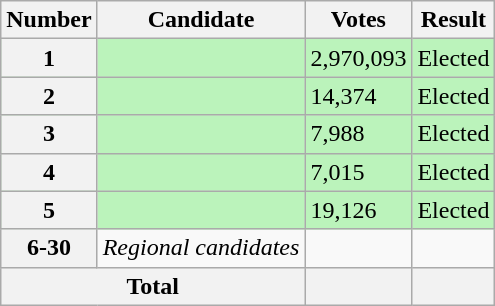<table class="wikitable sortable col3right">
<tr>
<th scope="col">Number</th>
<th scope="col">Candidate</th>
<th scope="col">Votes</th>
<th scope="col">Result</th>
</tr>
<tr bgcolor=bbf3bb>
<th scope="row">1</th>
<td></td>
<td>2,970,093</td>
<td>Elected</td>
</tr>
<tr bgcolor=bbf3bb>
<th scope="row">2</th>
<td></td>
<td>14,374</td>
<td>Elected</td>
</tr>
<tr bgcolor=bbf3bb>
<th scope="row">3</th>
<td></td>
<td>7,988</td>
<td>Elected</td>
</tr>
<tr bgcolor=bbf3bb>
<th scope="row">4</th>
<td></td>
<td>7,015</td>
<td>Elected</td>
</tr>
<tr bgcolor=bbf3bb>
<th scope="row">5</th>
<td></td>
<td>19,126</td>
<td>Elected</td>
</tr>
<tr>
<th scope="row">6-30</th>
<td><em>Regional candidates</em></td>
<td></td>
</tr>
<tr class="sortbottom">
<th scope="row" colspan="2">Total</th>
<th></th>
<th></th>
</tr>
</table>
